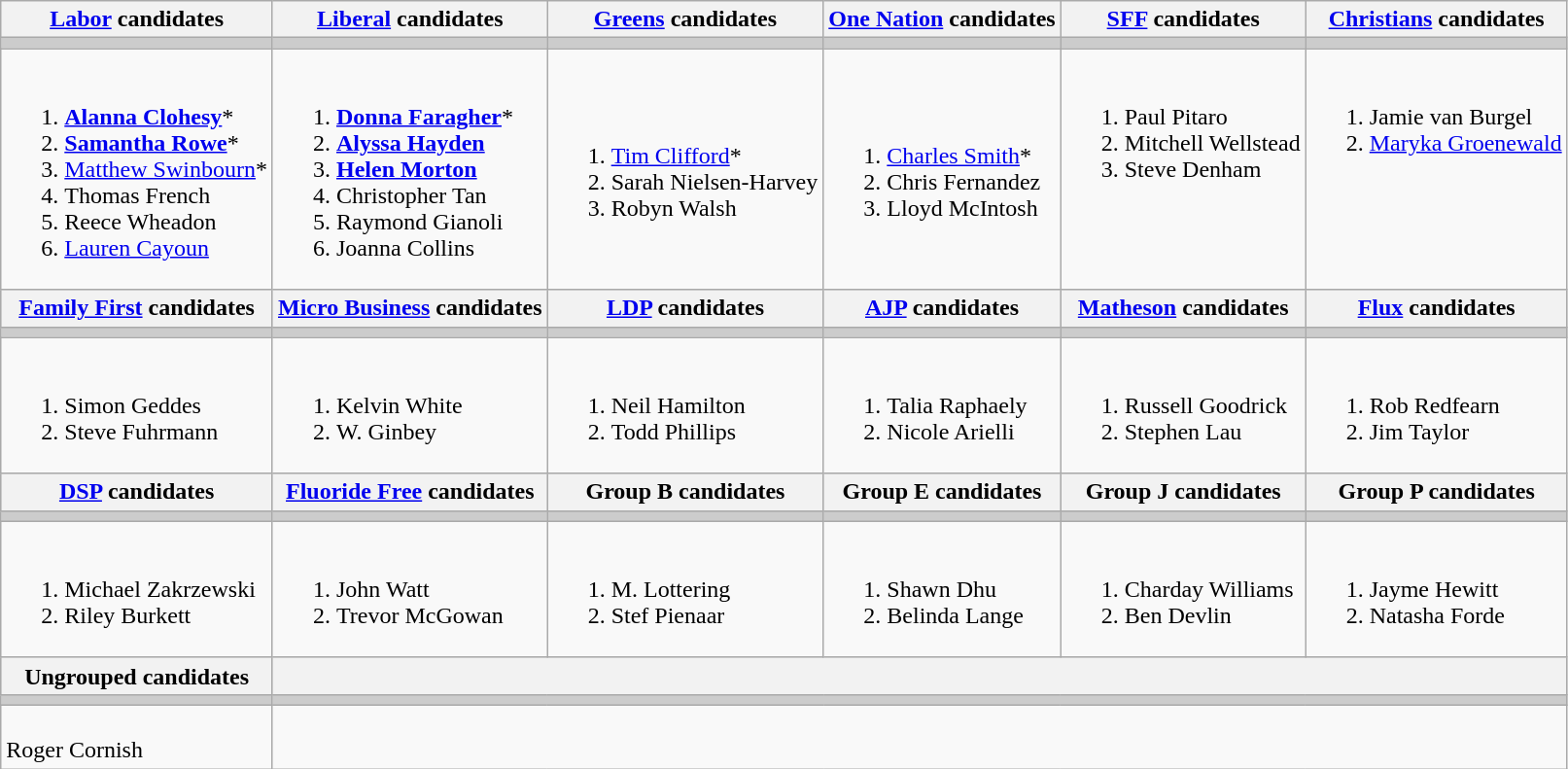<table class="wikitable">
<tr>
<th><a href='#'>Labor</a> candidates</th>
<th><a href='#'>Liberal</a> candidates</th>
<th><a href='#'>Greens</a> candidates</th>
<th><a href='#'>One Nation</a> candidates</th>
<th><a href='#'>SFF</a> candidates</th>
<th><a href='#'>Christians</a> candidates</th>
</tr>
<tr bgcolor="#cccccc">
<td></td>
<td></td>
<td></td>
<td></td>
<td></td>
<td></td>
</tr>
<tr>
<td><br><ol><li><strong><a href='#'>Alanna Clohesy</a></strong>*</li><li><strong><a href='#'>Samantha Rowe</a></strong>*</li><li><a href='#'>Matthew Swinbourn</a>*</li><li>Thomas French</li><li>Reece Wheadon</li><li><a href='#'>Lauren Cayoun</a></li></ol></td>
<td><br><ol><li><strong><a href='#'>Donna Faragher</a></strong>*</li><li><strong><a href='#'>Alyssa Hayden</a></strong></li><li><strong><a href='#'>Helen Morton</a></strong></li><li>Christopher Tan</li><li>Raymond Gianoli</li><li>Joanna Collins</li></ol></td>
<td><br><ol><li><a href='#'>Tim Clifford</a>*</li><li>Sarah Nielsen-Harvey</li><li>Robyn Walsh</li></ol></td>
<td><br><ol><li><a href='#'>Charles Smith</a>*</li><li>Chris Fernandez</li><li>Lloyd McIntosh</li></ol></td>
<td valign=top><br><ol><li>Paul Pitaro</li><li>Mitchell Wellstead</li><li>Steve Denham</li></ol></td>
<td valign=top><br><ol><li>Jamie van Burgel</li><li><a href='#'>Maryka Groenewald</a></li></ol></td>
</tr>
<tr bgcolor="#cccccc">
<th><a href='#'>Family First</a> candidates</th>
<th><a href='#'>Micro Business</a> candidates</th>
<th><a href='#'>LDP</a> candidates</th>
<th><a href='#'>AJP</a> candidates</th>
<th><a href='#'>Matheson</a> candidates</th>
<th><a href='#'>Flux</a> candidates</th>
</tr>
<tr bgcolor="#cccccc">
<td></td>
<td></td>
<td></td>
<td></td>
<td></td>
<td></td>
</tr>
<tr>
<td valign=top><br><ol><li>Simon Geddes</li><li>Steve Fuhrmann</li></ol></td>
<td valign=top><br><ol><li>Kelvin White</li><li>W. Ginbey</li></ol></td>
<td valign=top><br><ol><li>Neil Hamilton</li><li>Todd Phillips</li></ol></td>
<td valign=top><br><ol><li>Talia Raphaely</li><li>Nicole Arielli</li></ol></td>
<td valign=top><br><ol><li>Russell Goodrick</li><li>Stephen Lau</li></ol></td>
<td valign=top><br><ol><li>Rob Redfearn</li><li>Jim Taylor</li></ol></td>
</tr>
<tr bgcolor="#cccccc">
<th><a href='#'>DSP</a> candidates</th>
<th><a href='#'>Fluoride Free</a> candidates</th>
<th>Group B candidates</th>
<th>Group E candidates</th>
<th>Group J candidates</th>
<th>Group P candidates</th>
</tr>
<tr bgcolor="#cccccc">
<td></td>
<td></td>
<td></td>
<td></td>
<td></td>
<td></td>
</tr>
<tr>
<td valign=top><br><ol><li>Michael Zakrzewski</li><li>Riley Burkett</li></ol></td>
<td valign=top><br><ol><li>John Watt</li><li>Trevor McGowan</li></ol></td>
<td valign=top><br><ol><li>M. Lottering</li><li>Stef Pienaar</li></ol></td>
<td valign=top><br><ol><li>Shawn Dhu</li><li>Belinda Lange</li></ol></td>
<td valign=top><br><ol><li>Charday Williams</li><li>Ben Devlin</li></ol></td>
<td valign=top><br><ol><li>Jayme Hewitt</li><li>Natasha Forde</li></ol></td>
</tr>
<tr bgcolor="#cccccc">
<th>Ungrouped candidates</th>
<th colspan=5></th>
</tr>
<tr bgcolor="#cccccc">
<td></td>
<td colspan=5></td>
</tr>
<tr>
<td valign=top><br>Roger Cornish</td>
</tr>
</table>
